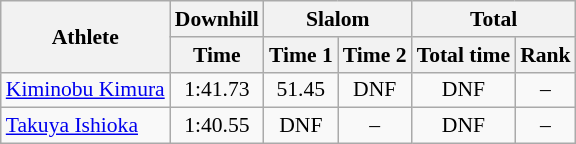<table class="wikitable" style="font-size:90%">
<tr>
<th rowspan="2">Athlete</th>
<th>Downhill</th>
<th colspan="2">Slalom</th>
<th colspan="2">Total</th>
</tr>
<tr>
<th>Time</th>
<th>Time 1</th>
<th>Time 2</th>
<th>Total time</th>
<th>Rank</th>
</tr>
<tr>
<td><a href='#'>Kiminobu Kimura</a></td>
<td align="center">1:41.73</td>
<td align="center">51.45</td>
<td align="center">DNF</td>
<td align="center">DNF</td>
<td align="center">–</td>
</tr>
<tr>
<td><a href='#'>Takuya Ishioka</a></td>
<td align="center">1:40.55</td>
<td align="center">DNF</td>
<td align="center">–</td>
<td align="center">DNF</td>
<td align="center">–</td>
</tr>
</table>
